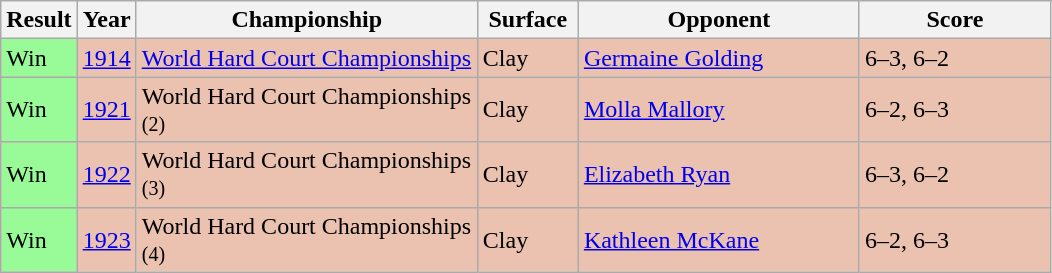<table class='sortable wikitable'>
<tr>
<th style="width:40px">Result</th>
<th style="width:30px">Year</th>
<th style="width:220px">Championship</th>
<th style="width:60px">Surface</th>
<th style="width:180px">Opponent</th>
<th style="width:120px" class="unsortable">Score</th>
</tr>
<tr style="background:#ebc2af;">
<td style="background:#98fb98;">Win</td>
<td><a href='#'>1914</a></td>
<td><a href='#'>World Hard Court Championships</a></td>
<td>Clay</td>
<td> <a href='#'>Germaine Golding</a></td>
<td>6–3, 6–2</td>
</tr>
<tr style="background:#ebc2af;">
<td style="background:#98fb98;">Win</td>
<td><a href='#'>1921</a></td>
<td>World Hard Court Championships <small>(2)</small></td>
<td>Clay</td>
<td> <a href='#'>Molla Mallory</a></td>
<td>6–2, 6–3</td>
</tr>
<tr style="background:#ebc2af;">
<td style="background:#98fb98;">Win</td>
<td><a href='#'>1922</a></td>
<td>World Hard Court Championships <small>(3)</small></td>
<td>Clay</td>
<td> <a href='#'>Elizabeth Ryan</a></td>
<td>6–3, 6–2</td>
</tr>
<tr style="background:#ebc2af;">
<td style="background:#98fb98;">Win</td>
<td><a href='#'>1923</a></td>
<td>World Hard Court Championships <small>(4)</small></td>
<td>Clay</td>
<td> <a href='#'>Kathleen McKane</a></td>
<td>6–2, 6–3</td>
</tr>
</table>
